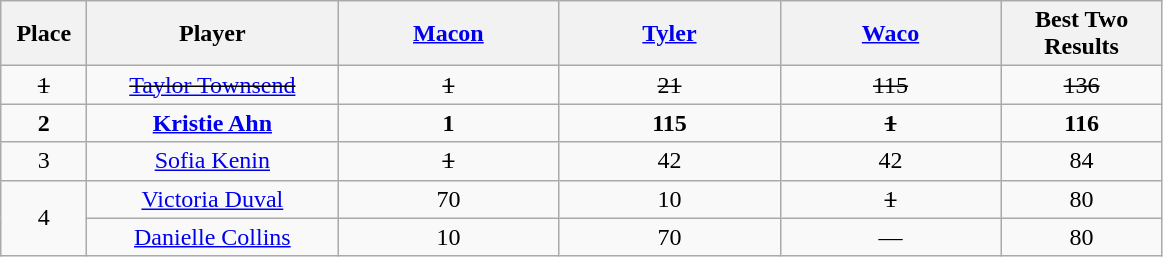<table class="wikitable" style="text-align: center;">
<tr>
<th style="width:50px;">Place</th>
<th width=160>Player</th>
<th width=140><a href='#'>Macon</a></th>
<th width=140><a href='#'>Tyler</a></th>
<th width=140><a href='#'>Waco</a></th>
<th width=100>Best Two Results</th>
</tr>
<tr>
<td><s>1</s></td>
<td><s><a href='#'>Taylor Townsend</a></s></td>
<td><s>1</s></td>
<td><s>21</s></td>
<td><s>115</s></td>
<td><s>136</s></td>
</tr>
<tr>
<td><strong>2</strong></td>
<td><strong><a href='#'>Kristie Ahn</a></strong></td>
<td><strong>1</strong></td>
<td><strong>115</strong></td>
<td><s><strong>1</strong></s></td>
<td><strong>116</strong></td>
</tr>
<tr>
<td>3</td>
<td><a href='#'>Sofia Kenin</a></td>
<td><s>1</s></td>
<td>42</td>
<td>42</td>
<td>84</td>
</tr>
<tr>
<td rowspan=2>4</td>
<td><a href='#'>Victoria Duval</a></td>
<td>70</td>
<td>10</td>
<td><s>1</s></td>
<td>80</td>
</tr>
<tr>
<td><a href='#'>Danielle Collins</a></td>
<td>10</td>
<td>70</td>
<td>—</td>
<td>80</td>
</tr>
</table>
